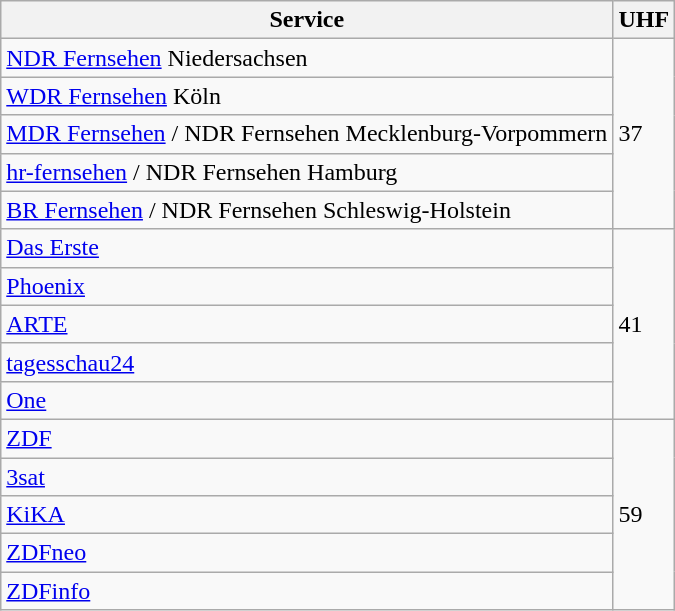<table class="wikitable">
<tr>
<th>Service</th>
<th>UHF</th>
</tr>
<tr>
<td><a href='#'>NDR Fernsehen</a> Niedersachsen</td>
<td rowspan="5">37</td>
</tr>
<tr>
<td><a href='#'>WDR Fernsehen</a> Köln</td>
</tr>
<tr>
<td><a href='#'>MDR Fernsehen</a> / NDR Fernsehen Mecklenburg-Vorpommern</td>
</tr>
<tr>
<td><a href='#'>hr-fernsehen</a> / NDR Fernsehen Hamburg</td>
</tr>
<tr>
<td><a href='#'>BR Fernsehen</a> / NDR Fernsehen Schleswig-Holstein</td>
</tr>
<tr>
<td><a href='#'>Das Erste</a></td>
<td rowspan="5">41</td>
</tr>
<tr>
<td><a href='#'>Phoenix</a></td>
</tr>
<tr>
<td><a href='#'>ARTE</a></td>
</tr>
<tr>
<td><a href='#'>tagesschau24</a></td>
</tr>
<tr>
<td><a href='#'>One</a></td>
</tr>
<tr>
<td><a href='#'>ZDF</a></td>
<td rowspan="5">59</td>
</tr>
<tr>
<td><a href='#'>3sat</a></td>
</tr>
<tr>
<td><a href='#'>KiKA</a></td>
</tr>
<tr>
<td><a href='#'>ZDFneo</a></td>
</tr>
<tr>
<td><a href='#'>ZDFinfo</a></td>
</tr>
</table>
